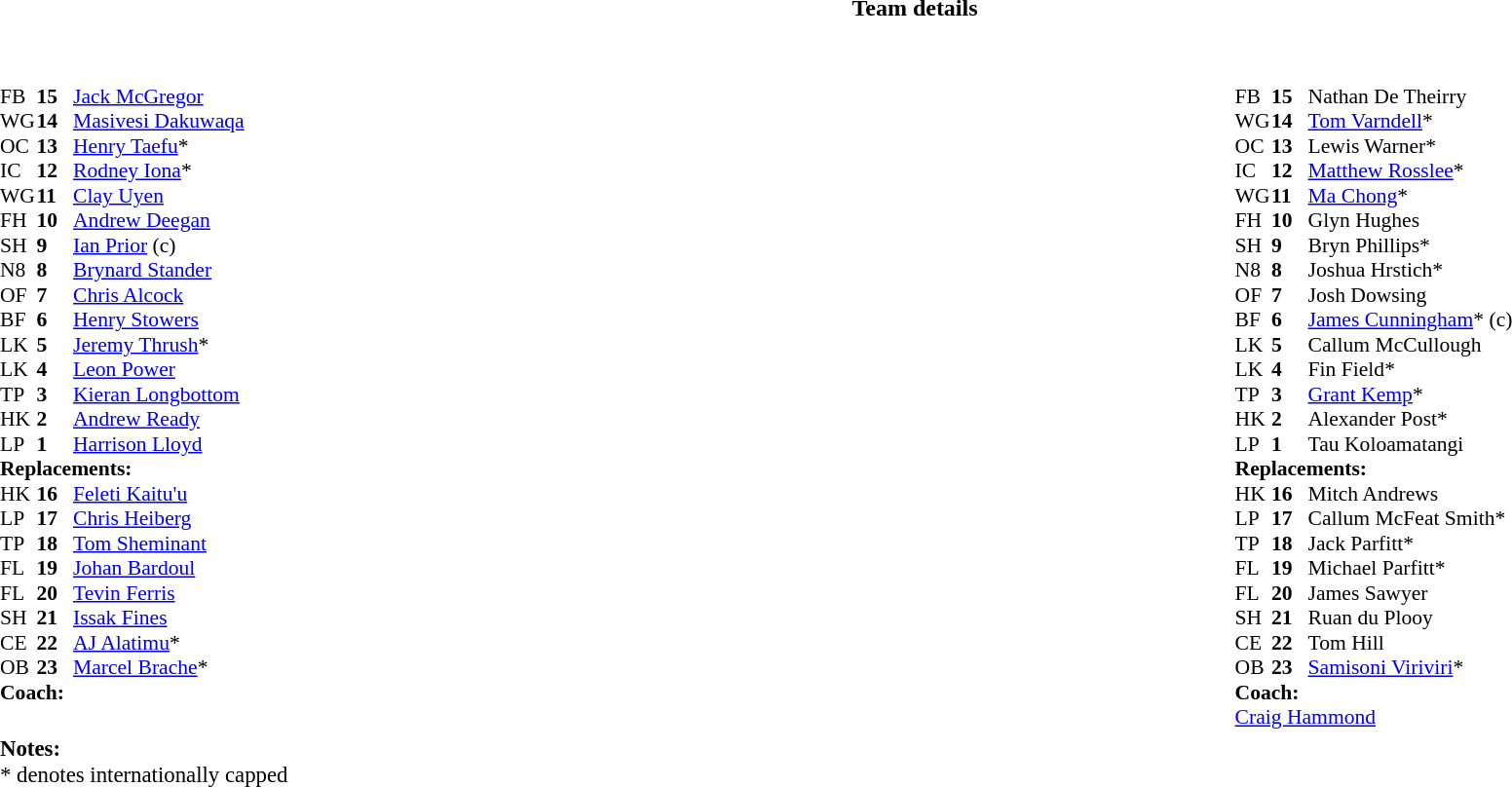<table border="0" style="width:100%;" class="collapsible collapsed">
<tr>
<th>Team details</th>
</tr>
<tr>
<td><br><table style="width:100%;">
<tr>
<td style="vertical-align:top; width:50%;"><br><table style="font-size: 90%" cellspacing="0" cellpadding="0">
<tr>
<th width="25"></th>
<th width="25"></th>
</tr>
<tr>
<td>FB</td>
<td><strong>15</strong></td>
<td> <a href='#'>Jack McGregor</a></td>
</tr>
<tr>
<td>WG</td>
<td><strong>14</strong></td>
<td> <a href='#'>Masivesi Dakuwaqa</a></td>
</tr>
<tr>
<td>OC</td>
<td><strong>13</strong></td>
<td> <a href='#'>Henry Taefu</a>*</td>
</tr>
<tr>
<td>IC</td>
<td><strong>12</strong></td>
<td> <a href='#'>Rodney Iona</a>*</td>
</tr>
<tr>
<td>WG</td>
<td><strong>11</strong></td>
<td> <a href='#'>Clay Uyen</a></td>
</tr>
<tr>
<td>FH</td>
<td><strong>10</strong></td>
<td> <a href='#'>Andrew Deegan</a></td>
</tr>
<tr>
<td>SH</td>
<td><strong>9</strong></td>
<td> <a href='#'>Ian Prior</a> (c)</td>
</tr>
<tr>
<td>N8</td>
<td><strong>8</strong></td>
<td> <a href='#'>Brynard Stander</a></td>
</tr>
<tr>
<td>OF</td>
<td><strong>7</strong></td>
<td> <a href='#'>Chris Alcock</a></td>
</tr>
<tr>
<td>BF</td>
<td><strong>6</strong></td>
<td> <a href='#'>Henry Stowers</a></td>
</tr>
<tr>
<td>LK</td>
<td><strong>5</strong></td>
<td> <a href='#'>Jeremy Thrush</a>*</td>
</tr>
<tr>
<td>LK</td>
<td><strong>4</strong></td>
<td> <a href='#'>Leon Power</a></td>
</tr>
<tr>
<td>TP</td>
<td><strong>3</strong></td>
<td> <a href='#'>Kieran Longbottom</a></td>
</tr>
<tr>
<td>HK</td>
<td><strong>2</strong></td>
<td> <a href='#'>Andrew Ready</a></td>
</tr>
<tr>
<td>LP</td>
<td><strong>1</strong></td>
<td> <a href='#'>Harrison Lloyd</a></td>
</tr>
<tr>
<td colspan="3"><strong>Replacements:</strong></td>
</tr>
<tr>
<td>HK</td>
<td><strong>16</strong></td>
<td> <a href='#'>Feleti Kaitu'u</a></td>
</tr>
<tr>
<td>LP</td>
<td><strong>17</strong></td>
<td> <a href='#'>Chris Heiberg</a></td>
</tr>
<tr>
<td>TP</td>
<td><strong>18</strong></td>
<td> <a href='#'>Tom Sheminant</a></td>
</tr>
<tr>
<td>FL</td>
<td><strong>19</strong></td>
<td> <a href='#'>Johan Bardoul</a></td>
</tr>
<tr>
<td>FL</td>
<td><strong>20</strong></td>
<td> <a href='#'>Tevin Ferris</a></td>
</tr>
<tr>
<td>SH</td>
<td><strong>21</strong></td>
<td> <a href='#'>Issak Fines</a></td>
</tr>
<tr>
<td>CE</td>
<td><strong>22</strong></td>
<td> <a href='#'>AJ Alatimu</a>*</td>
</tr>
<tr>
<td>OB</td>
<td><strong>23</strong></td>
<td> <a href='#'>Marcel Brache</a>*</td>
</tr>
<tr>
<td colspan="3"><strong>Coach:</strong></td>
</tr>
<tr>
<td colspan="4"></td>
</tr>
</table>
</td>
<td style="vertical-align:top; width:50%;"><br><table cellspacing="0" cellpadding="0" style="font-size:90%; margin:auto;">
<tr>
<th width="25"></th>
<th width="25"></th>
</tr>
<tr>
<td>FB</td>
<td><strong>15</strong></td>
<td> Nathan De Theirry</td>
</tr>
<tr>
<td>WG</td>
<td><strong>14</strong></td>
<td> <a href='#'>Tom Varndell</a>*</td>
</tr>
<tr>
<td>OC</td>
<td><strong>13</strong></td>
<td> Lewis Warner*</td>
</tr>
<tr>
<td>IC</td>
<td><strong>12</strong></td>
<td> <a href='#'>Matthew Rosslee</a>*</td>
</tr>
<tr>
<td>WG</td>
<td><strong>11</strong></td>
<td> <a href='#'>Ma Chong</a>*</td>
</tr>
<tr>
<td>FH</td>
<td><strong>10</strong></td>
<td> Glyn Hughes</td>
</tr>
<tr>
<td>SH</td>
<td><strong>9</strong></td>
<td> Bryn Phillips*</td>
</tr>
<tr>
<td>N8</td>
<td><strong>8</strong></td>
<td> Joshua Hrstich*</td>
</tr>
<tr>
<td>OF</td>
<td><strong>7</strong></td>
<td> Josh Dowsing</td>
</tr>
<tr>
<td>BF</td>
<td><strong>6</strong></td>
<td> <a href='#'>James Cunningham</a>* (c)</td>
</tr>
<tr>
<td>LK</td>
<td><strong>5</strong></td>
<td> Callum McCullough</td>
</tr>
<tr>
<td>LK</td>
<td><strong>4</strong></td>
<td> Fin Field*</td>
</tr>
<tr>
<td>TP</td>
<td><strong>3</strong></td>
<td> <a href='#'>Grant Kemp</a>*</td>
</tr>
<tr>
<td>HK</td>
<td><strong>2</strong></td>
<td> Alexander Post*</td>
</tr>
<tr>
<td>LP</td>
<td><strong>1</strong></td>
<td> Tau Koloamatangi</td>
</tr>
<tr>
<td colspan="3"><strong>Replacements:</strong></td>
</tr>
<tr>
<td>HK</td>
<td><strong>16</strong></td>
<td> Mitch Andrews</td>
</tr>
<tr>
<td>LP</td>
<td><strong>17</strong></td>
<td> Callum McFeat Smith*</td>
</tr>
<tr>
<td>TP</td>
<td><strong>18</strong></td>
<td> Jack Parfitt*</td>
</tr>
<tr>
<td>FL</td>
<td><strong>19</strong></td>
<td> Michael Parfitt*</td>
</tr>
<tr>
<td>FL</td>
<td><strong>20</strong></td>
<td> James Sawyer</td>
</tr>
<tr>
<td>SH</td>
<td><strong>21</strong></td>
<td> Ruan du Plooy</td>
</tr>
<tr>
<td>CE</td>
<td><strong>22</strong></td>
<td> Tom Hill</td>
</tr>
<tr>
<td>OB</td>
<td><strong>23</strong></td>
<td> <a href='#'>Samisoni Viriviri</a>*</td>
</tr>
<tr>
<td colspan="3"><strong>Coach:</strong></td>
</tr>
<tr>
<td colspan="4"> <a href='#'>Craig Hammond</a></td>
</tr>
<tr>
</tr>
</table>
</td>
</tr>
<tr>
<td style="font-size:95%;"><strong>Notes:</strong><br>* denotes internationally capped</td>
</tr>
</table>
</td>
</tr>
</table>
